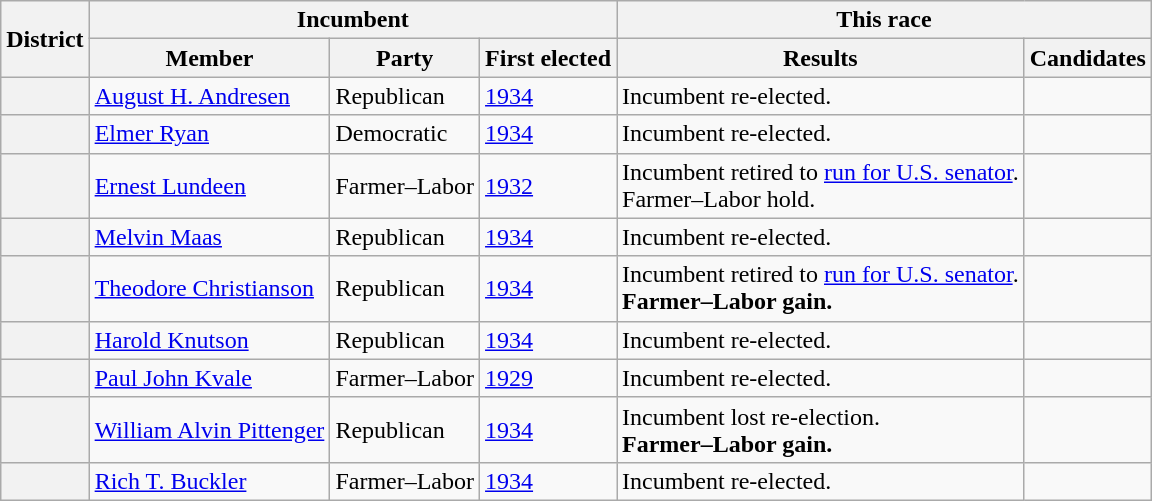<table class=wikitable>
<tr>
<th rowspan=2>District</th>
<th colspan=3>Incumbent</th>
<th colspan=2>This race</th>
</tr>
<tr>
<th>Member</th>
<th>Party</th>
<th>First elected</th>
<th>Results</th>
<th>Candidates</th>
</tr>
<tr>
<th></th>
<td><a href='#'>August H. Andresen</a></td>
<td>Republican</td>
<td><a href='#'>1934</a></td>
<td>Incumbent re-elected.</td>
<td nowrap></td>
</tr>
<tr>
<th></th>
<td><a href='#'>Elmer Ryan</a></td>
<td>Democratic</td>
<td><a href='#'>1934</a></td>
<td>Incumbent re-elected.</td>
<td nowrap></td>
</tr>
<tr>
<th></th>
<td><a href='#'>Ernest Lundeen</a></td>
<td>Farmer–Labor</td>
<td><a href='#'>1932</a></td>
<td>Incumbent retired to <a href='#'>run for U.S. senator</a>.<br>Farmer–Labor hold.</td>
<td nowrap></td>
</tr>
<tr>
<th></th>
<td><a href='#'>Melvin Maas</a></td>
<td>Republican</td>
<td><a href='#'>1934</a></td>
<td>Incumbent re-elected.</td>
<td nowrap></td>
</tr>
<tr>
<th></th>
<td><a href='#'>Theodore Christianson</a></td>
<td>Republican</td>
<td><a href='#'>1934</a></td>
<td>Incumbent retired to <a href='#'>run for U.S. senator</a>.<br><strong>Farmer–Labor gain.</strong></td>
<td nowrap></td>
</tr>
<tr>
<th></th>
<td><a href='#'>Harold Knutson</a></td>
<td>Republican</td>
<td><a href='#'>1934</a></td>
<td>Incumbent re-elected.</td>
<td nowrap></td>
</tr>
<tr>
<th></th>
<td><a href='#'>Paul John Kvale</a></td>
<td>Farmer–Labor</td>
<td><a href='#'>1929 </a></td>
<td>Incumbent re-elected.</td>
<td nowrap></td>
</tr>
<tr>
<th></th>
<td><a href='#'>William Alvin Pittenger</a></td>
<td>Republican</td>
<td><a href='#'>1934</a></td>
<td>Incumbent lost re-election.<br><strong>Farmer–Labor gain.</strong></td>
<td nowrap></td>
</tr>
<tr>
<th></th>
<td><a href='#'>Rich T. Buckler</a></td>
<td>Farmer–Labor</td>
<td><a href='#'>1934</a></td>
<td>Incumbent re-elected.</td>
<td nowrap></td>
</tr>
</table>
